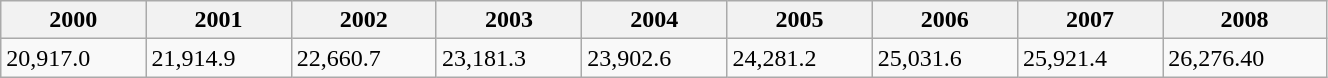<table class="wikitable" style="width:70%;">
<tr>
<th>2000</th>
<th>2001</th>
<th>2002</th>
<th>2003</th>
<th>2004</th>
<th>2005</th>
<th>2006</th>
<th>2007</th>
<th>2008</th>
</tr>
<tr>
<td>20,917.0</td>
<td>21,914.9</td>
<td>22,660.7</td>
<td>23,181.3</td>
<td>23,902.6</td>
<td>24,281.2</td>
<td>25,031.6</td>
<td>25,921.4</td>
<td>26,276.40</td>
</tr>
</table>
